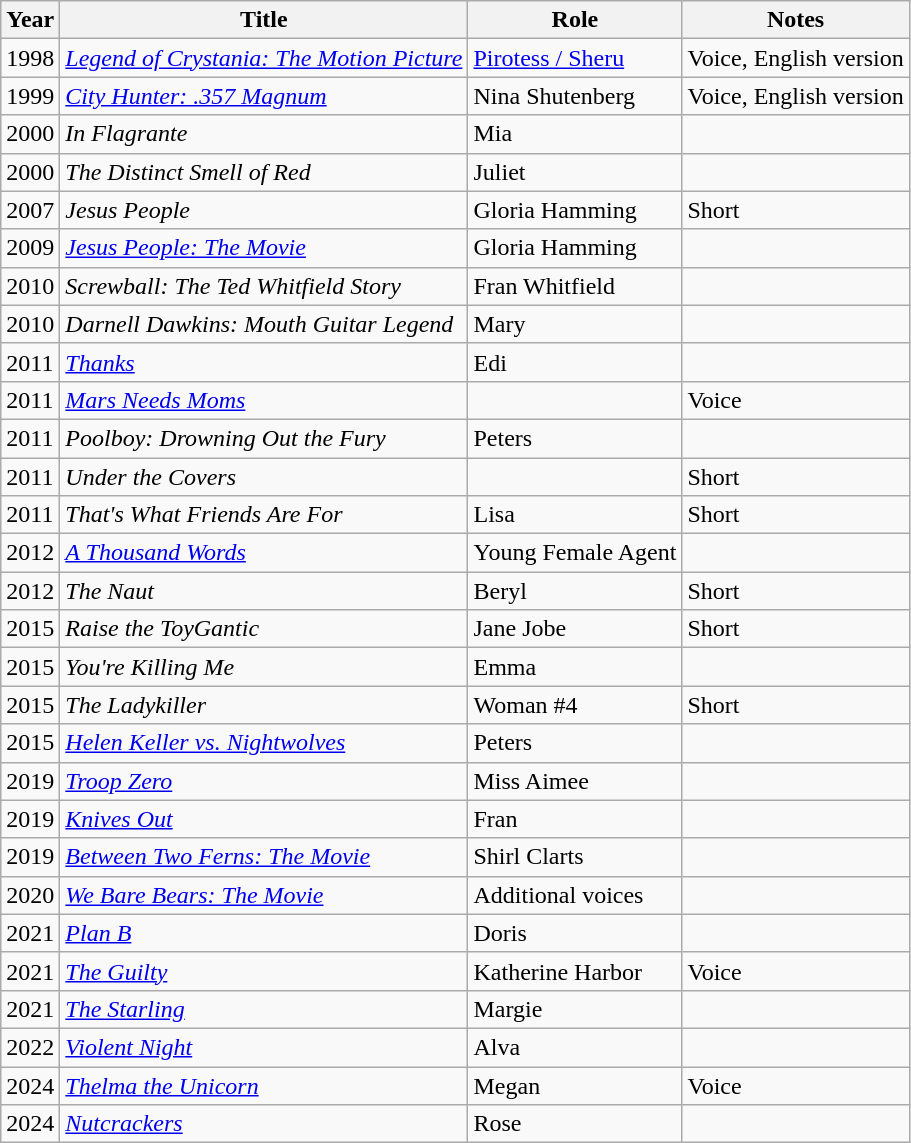<table class="wikitable sortable">
<tr>
<th>Year</th>
<th>Title</th>
<th>Role</th>
<th>Notes</th>
</tr>
<tr>
<td>1998</td>
<td><em><a href='#'>Legend of Crystania: The Motion Picture</a></em></td>
<td><a href='#'>Pirotess / Sheru</a></td>
<td>Voice, English version</td>
</tr>
<tr>
<td>1999</td>
<td><em><a href='#'>City Hunter: .357 Magnum</a></em></td>
<td>Nina Shutenberg</td>
<td>Voice, English version</td>
</tr>
<tr>
<td>2000</td>
<td><em>In Flagrante</em></td>
<td>Mia</td>
<td></td>
</tr>
<tr>
<td>2000</td>
<td><em>The Distinct Smell of Red</em></td>
<td>Juliet</td>
<td></td>
</tr>
<tr>
<td>2007</td>
<td><em>Jesus People</em></td>
<td>Gloria Hamming</td>
<td>Short</td>
</tr>
<tr>
<td>2009</td>
<td><em><a href='#'>Jesus People: The Movie</a></em></td>
<td>Gloria Hamming</td>
<td></td>
</tr>
<tr>
<td>2010</td>
<td><em>Screwball: The Ted Whitfield Story</em></td>
<td>Fran Whitfield</td>
<td></td>
</tr>
<tr>
<td>2010</td>
<td><em>Darnell Dawkins: Mouth Guitar Legend</em></td>
<td>Mary</td>
<td></td>
</tr>
<tr>
<td>2011</td>
<td><a href='#'><em>Thanks</em></a></td>
<td>Edi</td>
<td></td>
</tr>
<tr>
<td>2011</td>
<td><em><a href='#'>Mars Needs Moms</a></em></td>
<td></td>
<td>Voice</td>
</tr>
<tr>
<td>2011</td>
<td><em>Poolboy: Drowning Out the Fury</em></td>
<td>Peters</td>
<td></td>
</tr>
<tr>
<td>2011</td>
<td><em>Under the Covers</em></td>
<td></td>
<td>Short</td>
</tr>
<tr>
<td>2011</td>
<td><em>That's What Friends Are For</em></td>
<td>Lisa</td>
<td>Short</td>
</tr>
<tr>
<td>2012</td>
<td><a href='#'><em>A Thousand Words</em></a></td>
<td>Young Female Agent</td>
<td></td>
</tr>
<tr>
<td>2012</td>
<td><em>The Naut</em></td>
<td>Beryl</td>
<td>Short</td>
</tr>
<tr>
<td>2015</td>
<td><em>Raise the ToyGantic</em></td>
<td>Jane Jobe</td>
<td>Short</td>
</tr>
<tr>
<td>2015</td>
<td><em>You're Killing Me</em></td>
<td>Emma</td>
<td></td>
</tr>
<tr>
<td>2015</td>
<td><em>The Ladykiller</em></td>
<td>Woman #4</td>
<td>Short</td>
</tr>
<tr>
<td>2015</td>
<td><em><a href='#'>Helen Keller vs. Nightwolves</a></em></td>
<td>Peters</td>
<td></td>
</tr>
<tr>
<td>2019</td>
<td><em><a href='#'>Troop Zero</a></em></td>
<td>Miss Aimee</td>
<td></td>
</tr>
<tr>
<td>2019</td>
<td><em><a href='#'>Knives Out</a></em></td>
<td>Fran</td>
<td></td>
</tr>
<tr>
<td>2019</td>
<td><em><a href='#'>Between Two Ferns: The Movie</a></em></td>
<td>Shirl Clarts</td>
<td></td>
</tr>
<tr>
<td>2020</td>
<td><em><a href='#'>We Bare Bears: The Movie</a></em></td>
<td>Additional voices</td>
<td></td>
</tr>
<tr>
<td>2021</td>
<td><em><a href='#'>Plan B</a></em></td>
<td>Doris</td>
<td></td>
</tr>
<tr>
<td>2021</td>
<td><em><a href='#'>The Guilty</a></em></td>
<td>Katherine Harbor</td>
<td>Voice</td>
</tr>
<tr>
<td>2021</td>
<td><em><a href='#'>The Starling</a></em></td>
<td>Margie</td>
<td></td>
</tr>
<tr>
<td>2022</td>
<td><em><a href='#'>Violent Night</a></em></td>
<td>Alva</td>
<td></td>
</tr>
<tr>
<td>2024</td>
<td><em><a href='#'>Thelma the Unicorn</a></em></td>
<td>Megan</td>
<td>Voice</td>
</tr>
<tr>
<td>2024</td>
<td><em><a href='#'>Nutcrackers</a></em></td>
<td>Rose</td>
<td></td>
</tr>
</table>
